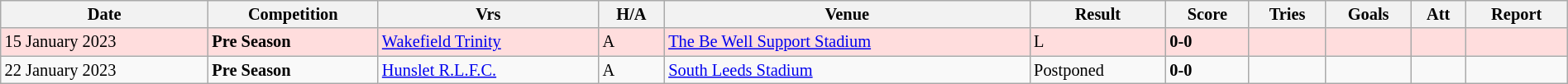<table class="wikitable"  style="font-size:85%; width:100%;">
<tr>
<th>Date</th>
<th>Competition</th>
<th>Vrs</th>
<th>H/A</th>
<th>Venue</th>
<th>Result</th>
<th>Score</th>
<th>Tries</th>
<th>Goals</th>
<th>Att</th>
<th>Report</th>
</tr>
<tr style="background:#ffdddd;" width=20 | >
<td>15 January 2023</td>
<td><strong>Pre Season</strong></td>
<td><a href='#'>Wakefield Trinity</a></td>
<td>A</td>
<td><a href='#'>The Be Well Support Stadium</a></td>
<td>L</td>
<td><strong>0-0</strong></td>
<td></td>
<td></td>
<td></td>
<td></td>
</tr>
<tr style= width=20 | >
<td>22 January 2023</td>
<td><strong>Pre Season</strong></td>
<td><a href='#'>Hunslet R.L.F.C.</a></td>
<td>A</td>
<td><a href='#'>South Leeds Stadium</a></td>
<td>Postponed</td>
<td><strong>0-0</strong></td>
<td></td>
<td></td>
<td></td>
<td></td>
</tr>
</table>
